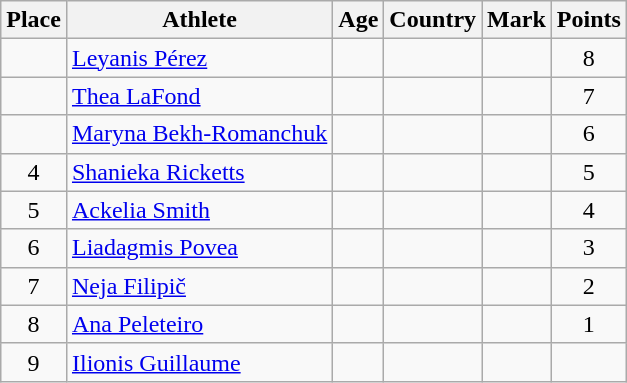<table class="wikitable mw-datatable sortable">
<tr>
<th>Place</th>
<th>Athlete</th>
<th>Age</th>
<th>Country</th>
<th>Mark</th>
<th>Points</th>
</tr>
<tr>
<td align=center></td>
<td><a href='#'>Leyanis Pérez</a></td>
<td></td>
<td></td>
<td> </td>
<td align=center>8</td>
</tr>
<tr>
<td align=center></td>
<td><a href='#'>Thea LaFond</a></td>
<td></td>
<td></td>
<td> </td>
<td align=center>7</td>
</tr>
<tr>
<td align=center></td>
<td><a href='#'>Maryna Bekh-Romanchuk</a></td>
<td></td>
<td></td>
<td> </td>
<td align=center>6</td>
</tr>
<tr>
<td align=center>4</td>
<td><a href='#'>Shanieka Ricketts</a></td>
<td></td>
<td></td>
<td> </td>
<td align=center>5</td>
</tr>
<tr>
<td align=center>5</td>
<td><a href='#'>Ackelia Smith</a></td>
<td></td>
<td></td>
<td> </td>
<td align=center>4</td>
</tr>
<tr>
<td align=center>6</td>
<td><a href='#'>Liadagmis Povea</a></td>
<td></td>
<td></td>
<td> </td>
<td align=center>3</td>
</tr>
<tr>
<td align=center>7</td>
<td><a href='#'>Neja Filipič</a></td>
<td></td>
<td></td>
<td> </td>
<td align=center>2</td>
</tr>
<tr>
<td align=center>8</td>
<td><a href='#'>Ana Peleteiro</a></td>
<td></td>
<td></td>
<td> </td>
<td align=center>1</td>
</tr>
<tr>
<td align=center>9</td>
<td><a href='#'>Ilionis Guillaume</a></td>
<td></td>
<td></td>
<td> </td>
<td align=center></td>
</tr>
</table>
